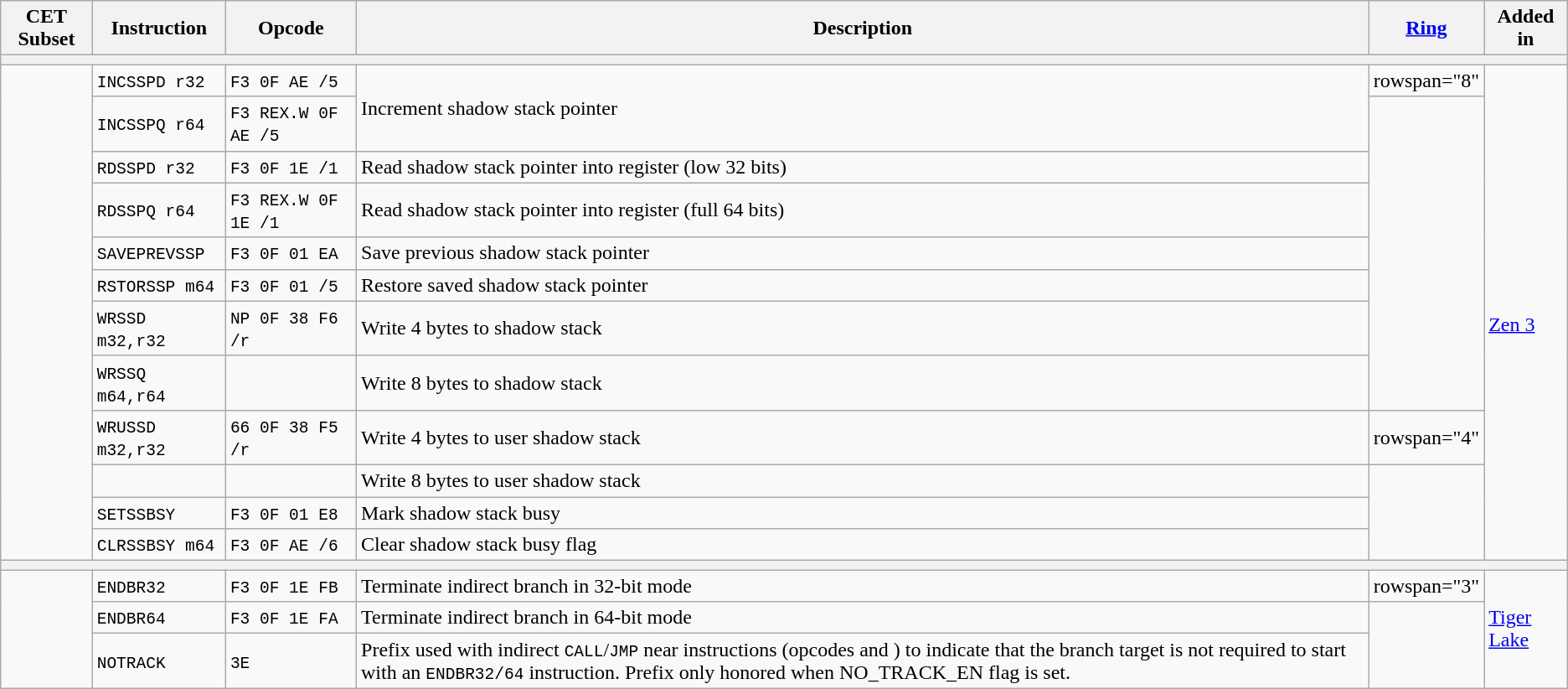<table class="wikitable sortable">
<tr>
<th>CET Subset</th>
<th>Instruction</th>
<th>Opcode</th>
<th>Description</th>
<th><a href='#'>Ring</a></th>
<th>Added in</th>
</tr>
<tr>
<th colspan="6"></th>
</tr>
<tr>
<td rowspan="12"></td>
<td><code>INCSSPD r32</code></td>
<td><code>F3 0F AE /5</code></td>
<td rowspan="2">Increment shadow stack pointer</td>
<td>rowspan="8" </td>
<td rowspan="12"><br><a href='#'>Zen 3</a></td>
</tr>
<tr>
<td><code>INCSSPQ r64</code></td>
<td><code>F3 REX.W 0F AE /5</code></td>
</tr>
<tr>
<td><code>RDSSPD r32</code></td>
<td><code>F3 0F 1E /1</code></td>
<td>Read shadow stack pointer into register (low 32 bits)</td>
</tr>
<tr>
<td><code>RDSSPQ r64</code></td>
<td><code>F3 REX.W 0F 1E /1</code></td>
<td>Read shadow stack pointer into register (full 64 bits)</td>
</tr>
<tr>
<td><code>SAVEPREVSSP</code></td>
<td><code>F3 0F 01 EA</code></td>
<td>Save previous shadow stack pointer</td>
</tr>
<tr>
<td><code>RSTORSSP m64</code></td>
<td><code>F3 0F 01 /5</code></td>
<td>Restore saved shadow stack pointer</td>
</tr>
<tr>
<td><code>WRSSD m32,r32</code></td>
<td><code>NP 0F 38 F6 /r</code></td>
<td>Write 4 bytes to shadow stack</td>
</tr>
<tr>
<td><code>WRSSQ m64,r64</code></td>
<td></td>
<td>Write 8 bytes to shadow stack</td>
</tr>
<tr>
<td><code>WRUSSD m32,r32</code></td>
<td><code>66 0F 38 F5 /r</code></td>
<td>Write 4 bytes to user shadow stack</td>
<td>rowspan="4" </td>
</tr>
<tr>
<td></td>
<td></td>
<td>Write 8 bytes to user shadow stack</td>
</tr>
<tr>
<td><code>SETSSBSY</code></td>
<td><code>F3 0F 01 E8</code></td>
<td>Mark shadow stack busy</td>
</tr>
<tr>
<td><code>CLRSSBSY m64</code></td>
<td><code>F3 0F AE /6</code></td>
<td>Clear shadow stack busy flag</td>
</tr>
<tr>
<th colspan="6"></th>
</tr>
<tr>
<td rowspan="3"></td>
<td><code>ENDBR32</code></td>
<td><code>F3 0F 1E FB</code></td>
<td>Terminate indirect branch in 32-bit mode</td>
<td>rowspan="3" </td>
<td rowspan="3"><a href='#'>Tiger Lake</a></td>
</tr>
<tr>
<td><code>ENDBR64</code></td>
<td><code>F3 0F 1E FA</code></td>
<td>Terminate indirect branch in 64-bit mode</td>
</tr>
<tr>
<td><code>NOTRACK</code></td>
<td><code>3E</code></td>
<td>Prefix used with indirect <code>CALL</code>/<code>JMP</code> near instructions (opcodes  and ) to indicate that the branch target is not required to start with an <code>ENDBR32/64</code> instruction. Prefix only honored when NO_TRACK_EN flag is set.</td>
</tr>
</table>
